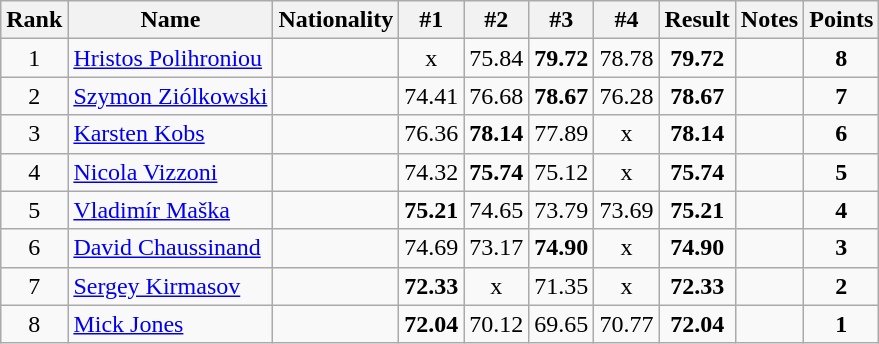<table class="wikitable sortable" style="text-align:center">
<tr>
<th>Rank</th>
<th>Name</th>
<th>Nationality</th>
<th>#1</th>
<th>#2</th>
<th>#3</th>
<th>#4</th>
<th>Result</th>
<th>Notes</th>
<th>Points</th>
</tr>
<tr>
<td>1</td>
<td align=left><a href='#'>Hristos Polihroniou</a></td>
<td align=left></td>
<td>x</td>
<td>75.84</td>
<td><strong>79.72</strong></td>
<td>78.78</td>
<td><strong>79.72</strong></td>
<td></td>
<td><strong>8</strong></td>
</tr>
<tr>
<td>2</td>
<td align=left><a href='#'>Szymon Ziólkowski</a></td>
<td align=left></td>
<td>74.41</td>
<td>76.68</td>
<td><strong>78.67</strong></td>
<td>76.28</td>
<td><strong>78.67</strong></td>
<td></td>
<td><strong>7</strong></td>
</tr>
<tr>
<td>3</td>
<td align=left><a href='#'>Karsten Kobs</a></td>
<td align=left></td>
<td>76.36</td>
<td><strong>78.14</strong></td>
<td>77.89</td>
<td>x</td>
<td><strong>78.14</strong></td>
<td></td>
<td><strong>6</strong></td>
</tr>
<tr>
<td>4</td>
<td align=left><a href='#'>Nicola Vizzoni</a></td>
<td align=left></td>
<td>74.32</td>
<td><strong>75.74</strong></td>
<td>75.12</td>
<td>x</td>
<td><strong>75.74</strong></td>
<td></td>
<td><strong>5</strong></td>
</tr>
<tr>
<td>5</td>
<td align=left><a href='#'>Vladimír Maška</a></td>
<td align=left></td>
<td><strong>75.21</strong></td>
<td>74.65</td>
<td>73.79</td>
<td>73.69</td>
<td><strong>75.21</strong></td>
<td></td>
<td><strong>4</strong></td>
</tr>
<tr>
<td>6</td>
<td align=left><a href='#'>David Chaussinand</a></td>
<td align=left></td>
<td>74.69</td>
<td>73.17</td>
<td><strong>74.90</strong></td>
<td>x</td>
<td><strong>74.90</strong></td>
<td></td>
<td><strong>3</strong></td>
</tr>
<tr>
<td>7</td>
<td align=left><a href='#'>Sergey Kirmasov</a></td>
<td align=left></td>
<td><strong>72.33</strong></td>
<td>x</td>
<td>71.35</td>
<td>x</td>
<td><strong>72.33</strong></td>
<td></td>
<td><strong>2</strong></td>
</tr>
<tr>
<td>8</td>
<td align=left><a href='#'>Mick Jones</a></td>
<td align=left></td>
<td><strong>72.04</strong></td>
<td>70.12</td>
<td>69.65</td>
<td>70.77</td>
<td><strong>72.04</strong></td>
<td></td>
<td><strong>1</strong></td>
</tr>
</table>
